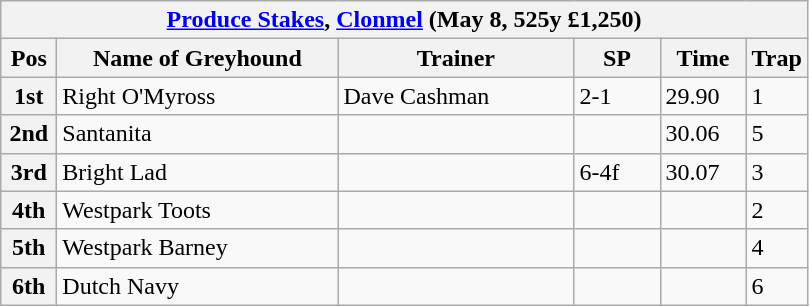<table class="wikitable">
<tr>
<th colspan="6"><a href='#'>Produce Stakes</a>, <a href='#'>Clonmel</a> (May 8, 525y £1,250)</th>
</tr>
<tr>
<th width=30>Pos</th>
<th width=180>Name of Greyhound</th>
<th width=150>Trainer</th>
<th width=50>SP</th>
<th width=50>Time</th>
<th width=30>Trap</th>
</tr>
<tr>
<th>1st</th>
<td>Right O'Myross</td>
<td>Dave Cashman</td>
<td>2-1</td>
<td>29.90</td>
<td>1</td>
</tr>
<tr>
<th>2nd</th>
<td>Santanita</td>
<td></td>
<td></td>
<td>30.06</td>
<td>5</td>
</tr>
<tr>
<th>3rd</th>
<td>Bright Lad</td>
<td></td>
<td>6-4f</td>
<td>30.07</td>
<td>3</td>
</tr>
<tr>
<th>4th</th>
<td>Westpark Toots</td>
<td></td>
<td></td>
<td></td>
<td>2</td>
</tr>
<tr>
<th>5th</th>
<td>Westpark Barney</td>
<td></td>
<td></td>
<td></td>
<td>4</td>
</tr>
<tr>
<th>6th</th>
<td>Dutch Navy</td>
<td></td>
<td></td>
<td></td>
<td>6</td>
</tr>
</table>
